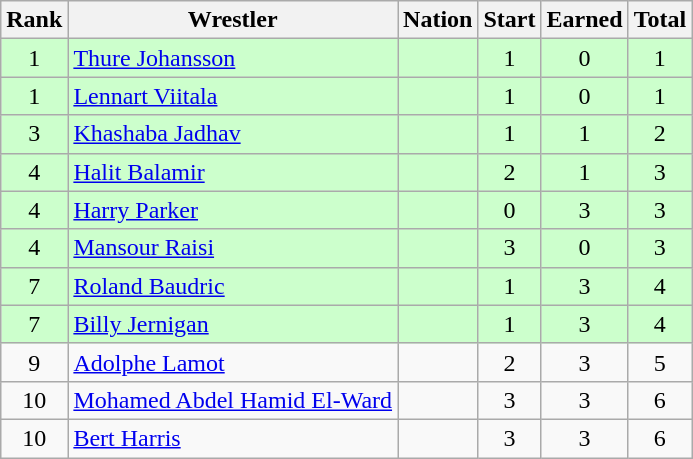<table class="wikitable sortable" style="text-align:center;">
<tr>
<th>Rank</th>
<th>Wrestler</th>
<th>Nation</th>
<th>Start</th>
<th>Earned</th>
<th>Total</th>
</tr>
<tr style="background:#cfc;">
<td>1</td>
<td align=left><a href='#'>Thure Johansson</a></td>
<td align=left></td>
<td>1</td>
<td>0</td>
<td>1</td>
</tr>
<tr style="background:#cfc;">
<td>1</td>
<td align=left><a href='#'>Lennart Viitala</a></td>
<td align=left></td>
<td>1</td>
<td>0</td>
<td>1</td>
</tr>
<tr style="background:#cfc;">
<td>3</td>
<td align=left><a href='#'>Khashaba Jadhav</a></td>
<td align=left></td>
<td>1</td>
<td>1</td>
<td>2</td>
</tr>
<tr style="background:#cfc;">
<td>4</td>
<td align=left><a href='#'>Halit Balamir</a></td>
<td align=left></td>
<td>2</td>
<td>1</td>
<td>3</td>
</tr>
<tr style="background:#cfc;">
<td>4</td>
<td align=left><a href='#'>Harry Parker</a></td>
<td align=left></td>
<td>0</td>
<td>3</td>
<td>3</td>
</tr>
<tr style="background:#cfc;">
<td>4</td>
<td align=left><a href='#'>Mansour Raisi</a></td>
<td align=left></td>
<td>3</td>
<td>0</td>
<td>3</td>
</tr>
<tr style="background:#cfc;">
<td>7</td>
<td align=left><a href='#'>Roland Baudric</a></td>
<td align=left></td>
<td>1</td>
<td>3</td>
<td>4</td>
</tr>
<tr style="background:#cfc;">
<td>7</td>
<td align=left><a href='#'>Billy Jernigan</a></td>
<td align=left></td>
<td>1</td>
<td>3</td>
<td>4</td>
</tr>
<tr>
<td>9</td>
<td align=left><a href='#'>Adolphe Lamot</a></td>
<td align=left></td>
<td>2</td>
<td>3</td>
<td>5</td>
</tr>
<tr>
<td>10</td>
<td align=left><a href='#'>Mohamed Abdel Hamid El-Ward</a></td>
<td align=left></td>
<td>3</td>
<td>3</td>
<td>6</td>
</tr>
<tr>
<td>10</td>
<td align=left><a href='#'>Bert Harris</a></td>
<td align=left></td>
<td>3</td>
<td>3</td>
<td>6</td>
</tr>
</table>
